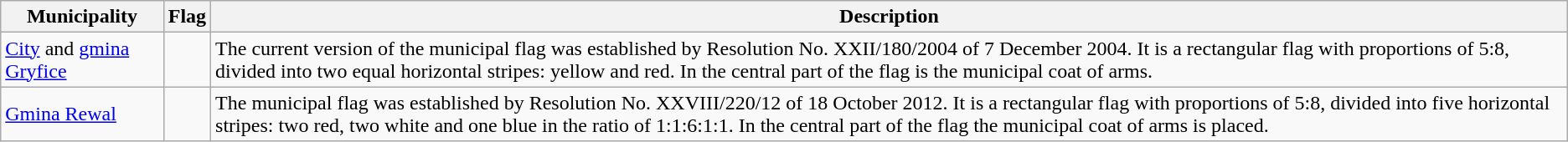<table class="wikitable">
<tr>
<th>Municipality</th>
<th>Flag</th>
<th>Description</th>
</tr>
<tr>
<td><a href='#'>City</a> and <a href='#'>gmina Gryfice</a></td>
<td></td>
<td>The current version of the municipal flag was established by Resolution No. XXII/180/2004 of 7 December 2004. It is a rectangular flag with proportions of 5:8, divided into two equal horizontal stripes: yellow and red. In the central part of the flag is the municipal coat of arms.</td>
</tr>
<tr>
<td><a href='#'>Gmina Rewal</a></td>
<td></td>
<td>The municipal flag was established by Resolution No. XXVIII/220/12 of 18 October 2012. It is a rectangular flag with proportions of 5:8, divided into five horizontal stripes: two red, two white and one blue in the ratio of 1:1:6:1:1. In the central part of the flag the municipal coat of arms is placed.</td>
</tr>
</table>
